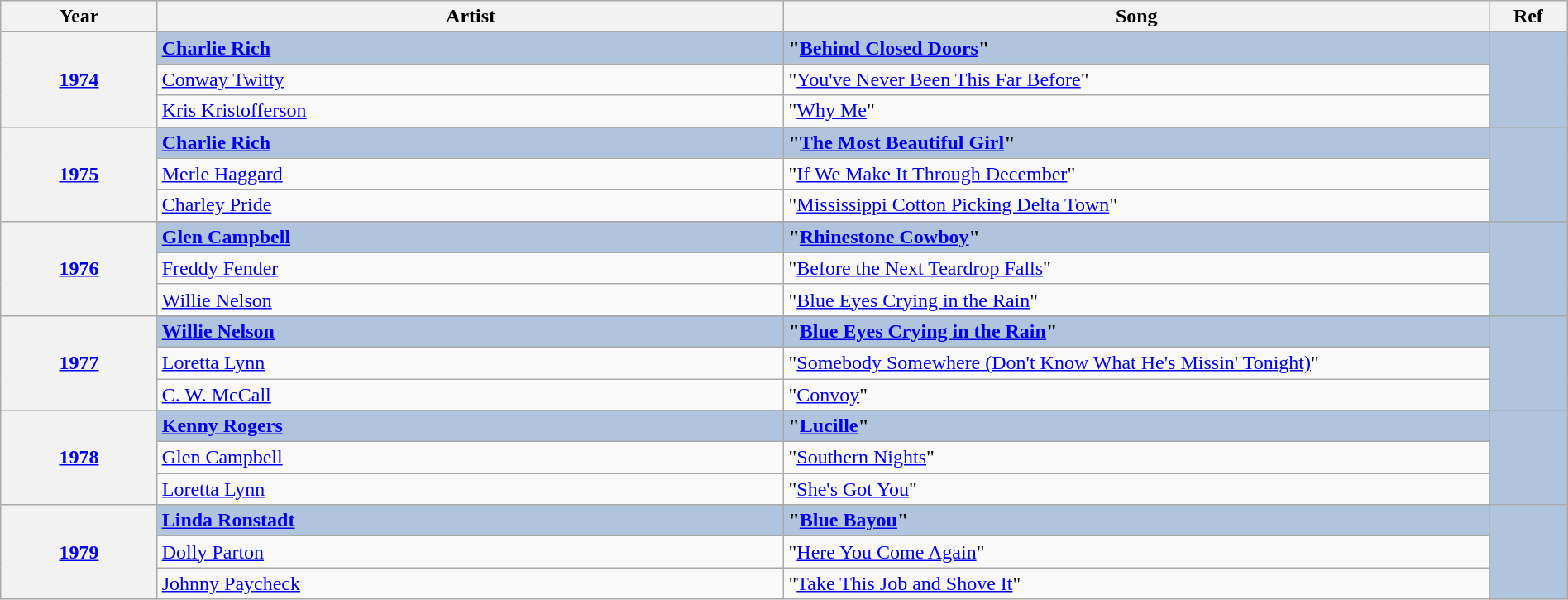<table class="wikitable" width="100%">
<tr>
<th width="10%">Year</th>
<th width="40%">Artist</th>
<th width="45%">Song</th>
<th width="5%">Ref</th>
</tr>
<tr>
<th rowspan="4" align="center"><a href='#'>1974<br></a></th>
</tr>
<tr style="background:#B0C4DE">
<td><strong><a href='#'>Charlie Rich</a></strong></td>
<td><strong>"<a href='#'>Behind Closed Doors</a>"</strong></td>
<td rowspan="4" align="center"></td>
</tr>
<tr>
<td><a href='#'>Conway Twitty</a></td>
<td>"<a href='#'>You've Never Been This Far Before</a>"</td>
</tr>
<tr>
<td><a href='#'>Kris Kristofferson</a></td>
<td>"<a href='#'>Why Me</a>"</td>
</tr>
<tr>
<th rowspan="4" align="center"><a href='#'>1975<br></a></th>
</tr>
<tr style="background:#B0C4DE">
<td><strong><a href='#'>Charlie Rich</a></strong></td>
<td><strong>"<a href='#'>The Most Beautiful Girl</a>"</strong></td>
<td rowspan="4" align="center"></td>
</tr>
<tr>
<td><a href='#'>Merle Haggard</a></td>
<td>"<a href='#'>If We Make It Through December</a>"</td>
</tr>
<tr>
<td><a href='#'>Charley Pride</a></td>
<td>"<a href='#'>Mississippi Cotton Picking Delta Town</a>"</td>
</tr>
<tr>
<th rowspan="4" align="center"><a href='#'>1976<br></a></th>
</tr>
<tr style="background:#B0C4DE">
<td><strong><a href='#'>Glen Campbell</a></strong></td>
<td><strong>"<a href='#'>Rhinestone Cowboy</a>"</strong></td>
<td rowspan="4" align="center"></td>
</tr>
<tr>
<td><a href='#'>Freddy Fender</a></td>
<td>"<a href='#'>Before the Next Teardrop Falls</a>"</td>
</tr>
<tr>
<td><a href='#'>Willie Nelson</a></td>
<td>"<a href='#'>Blue Eyes Crying in the Rain</a>"</td>
</tr>
<tr>
<th rowspan="4" align="center"><a href='#'>1977<br></a></th>
</tr>
<tr style="background:#B0C4DE">
<td><strong><a href='#'>Willie Nelson</a></strong></td>
<td><strong>"<a href='#'>Blue Eyes Crying in the Rain</a>"</strong></td>
<td rowspan="4" align="center"></td>
</tr>
<tr>
<td><a href='#'>Loretta Lynn</a></td>
<td>"<a href='#'>Somebody Somewhere (Don't Know What He's Missin' Tonight)</a>"</td>
</tr>
<tr>
<td><a href='#'>C. W. McCall</a></td>
<td>"<a href='#'>Convoy</a>"</td>
</tr>
<tr>
<th rowspan="4" align="center"><a href='#'>1978<br></a></th>
</tr>
<tr style="background:#B0C4DE">
<td><strong><a href='#'>Kenny Rogers</a></strong></td>
<td><strong>"<a href='#'>Lucille</a>"</strong></td>
<td rowspan="4" align="center"></td>
</tr>
<tr>
<td><a href='#'>Glen Campbell</a></td>
<td>"<a href='#'>Southern Nights</a>"</td>
</tr>
<tr>
<td><a href='#'>Loretta Lynn</a></td>
<td>"<a href='#'>She's Got You</a>"</td>
</tr>
<tr>
<th rowspan="4" align="center"><a href='#'>1979<br></a></th>
</tr>
<tr style="background:#B0C4DE">
<td><strong><a href='#'>Linda Ronstadt</a></strong></td>
<td><strong>"<a href='#'>Blue Bayou</a>"</strong></td>
<td rowspan="4" align="center"></td>
</tr>
<tr>
<td><a href='#'>Dolly Parton</a></td>
<td>"<a href='#'>Here You Come Again</a>"</td>
</tr>
<tr>
<td><a href='#'>Johnny Paycheck</a></td>
<td>"<a href='#'>Take This Job and Shove It</a>"</td>
</tr>
</table>
